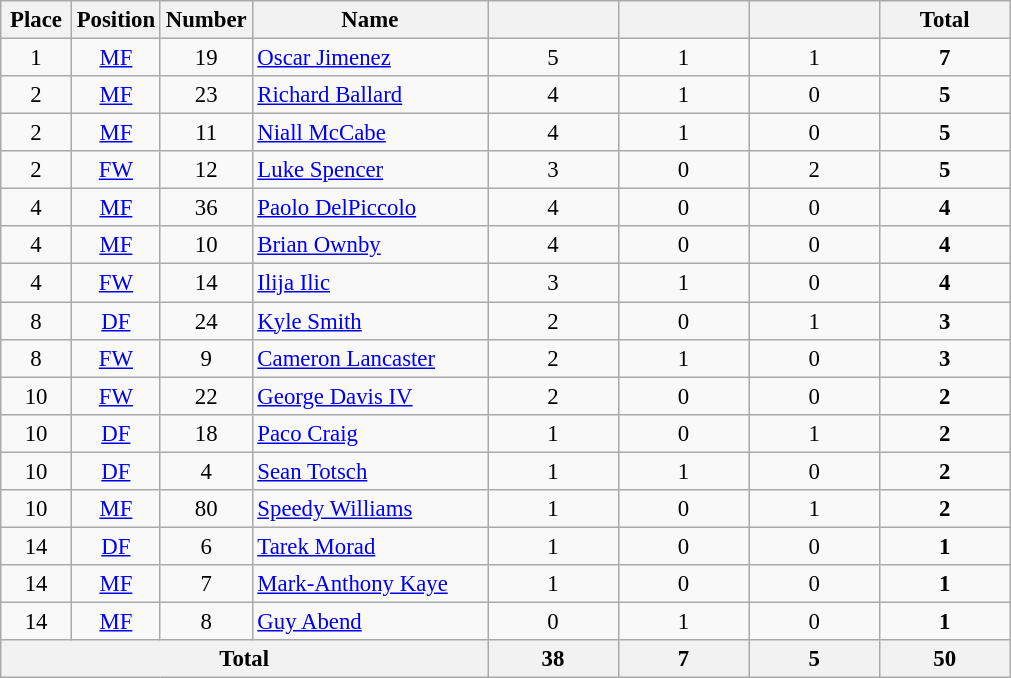<table class="wikitable sortable" style="font-size: 95%; text-align: center;">
<tr>
<th width=40>Place</th>
<th width=40>Position</th>
<th width=40>Number</th>
<th width=150>Name</th>
<th width=80></th>
<th width=80></th>
<th width=80></th>
<th width=80>Total</th>
</tr>
<tr>
<td>1</td>
<td><a href='#'>MF</a></td>
<td>19</td>
<td align=left> <a href='#'>Oscar Jimenez</a></td>
<td>5</td>
<td>1</td>
<td>1</td>
<td><strong>7</strong></td>
</tr>
<tr>
<td>2</td>
<td><a href='#'>MF</a></td>
<td>23</td>
<td align=left> <a href='#'>Richard Ballard</a></td>
<td>4</td>
<td>1</td>
<td>0</td>
<td><strong>5</strong></td>
</tr>
<tr>
<td>2</td>
<td><a href='#'>MF</a></td>
<td>11</td>
<td align=left> <a href='#'>Niall McCabe</a></td>
<td>4</td>
<td>1</td>
<td>0</td>
<td><strong>5</strong></td>
</tr>
<tr>
<td>2</td>
<td><a href='#'>FW</a></td>
<td>12</td>
<td align=left> <a href='#'>Luke Spencer</a></td>
<td>3</td>
<td>0</td>
<td>2</td>
<td><strong>5</strong></td>
</tr>
<tr>
<td>4</td>
<td><a href='#'>MF</a></td>
<td>36</td>
<td align=left> <a href='#'>Paolo DelPiccolo</a></td>
<td>4</td>
<td>0</td>
<td>0</td>
<td><strong>4</strong></td>
</tr>
<tr>
<td>4</td>
<td><a href='#'>MF</a></td>
<td>10</td>
<td align=left> <a href='#'>Brian Ownby</a></td>
<td>4</td>
<td>0</td>
<td>0</td>
<td><strong>4</strong></td>
</tr>
<tr>
<td>4</td>
<td><a href='#'>FW</a></td>
<td>14</td>
<td align=left> <a href='#'>Ilija Ilic</a></td>
<td>3</td>
<td>1</td>
<td>0</td>
<td><strong>4</strong></td>
</tr>
<tr>
<td>8</td>
<td><a href='#'>DF</a></td>
<td>24</td>
<td align=left> <a href='#'>Kyle Smith</a></td>
<td>2</td>
<td>0</td>
<td>1</td>
<td><strong>3</strong></td>
</tr>
<tr>
<td>8</td>
<td><a href='#'>FW</a></td>
<td>9</td>
<td align=left> <a href='#'>Cameron Lancaster</a></td>
<td>2</td>
<td>1</td>
<td>0</td>
<td><strong>3</strong></td>
</tr>
<tr>
<td>10</td>
<td><a href='#'>FW</a></td>
<td>22</td>
<td align=left> <a href='#'>George Davis IV</a></td>
<td>2</td>
<td>0</td>
<td>0</td>
<td><strong>2</strong></td>
</tr>
<tr>
<td>10</td>
<td><a href='#'>DF</a></td>
<td>18</td>
<td align=left> <a href='#'>Paco Craig</a></td>
<td>1</td>
<td>0</td>
<td>1</td>
<td><strong>2</strong></td>
</tr>
<tr>
<td>10</td>
<td><a href='#'>DF</a></td>
<td>4</td>
<td align=left> <a href='#'>Sean Totsch</a></td>
<td>1</td>
<td>1</td>
<td>0</td>
<td><strong>2</strong></td>
</tr>
<tr>
<td>10</td>
<td><a href='#'>MF</a></td>
<td>80</td>
<td align=left> <a href='#'>Speedy Williams</a></td>
<td>1</td>
<td>0</td>
<td>1</td>
<td><strong>2</strong></td>
</tr>
<tr>
<td>14</td>
<td><a href='#'>DF</a></td>
<td>6</td>
<td align=left> <a href='#'>Tarek Morad</a></td>
<td>1</td>
<td>0</td>
<td>0</td>
<td><strong>1</strong></td>
</tr>
<tr>
<td>14</td>
<td><a href='#'>MF</a></td>
<td>7</td>
<td align=left> <a href='#'>Mark-Anthony Kaye</a></td>
<td>1</td>
<td>0</td>
<td>0</td>
<td><strong>1</strong></td>
</tr>
<tr>
<td>14</td>
<td><a href='#'>MF</a></td>
<td>8</td>
<td align=left> <a href='#'>Guy Abend</a></td>
<td>0</td>
<td>1</td>
<td>0</td>
<td><strong>1</strong></td>
</tr>
<tr>
<th colspan="4">Total</th>
<th>38</th>
<th>7</th>
<th>5</th>
<th>50</th>
</tr>
</table>
